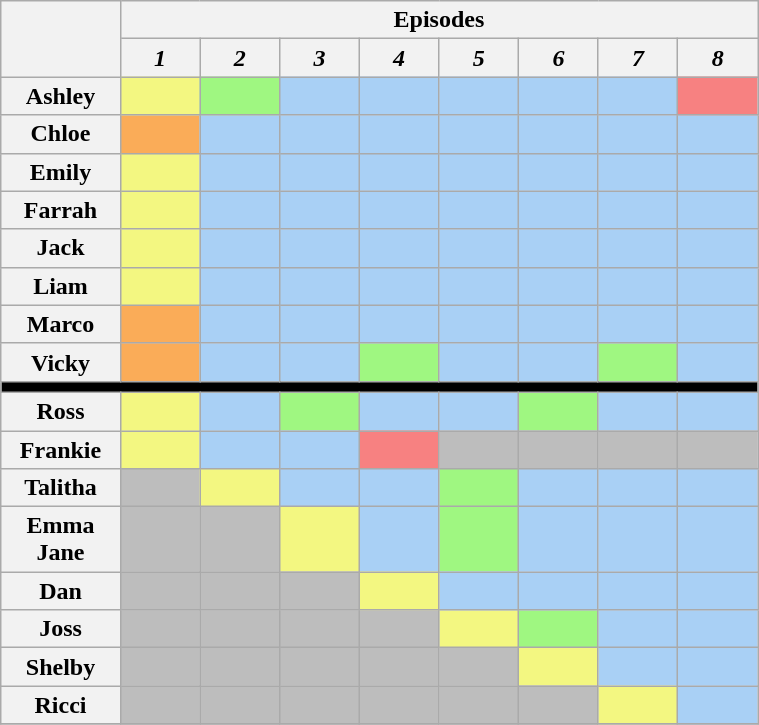<table class="wikitable" style="text-align:center; width:40%;">
<tr>
<th rowspan="2" style="width:15%;"></th>
<th colspan="8" style="text-align:center;">Episodes</th>
</tr>
<tr>
<th style="text-align:center; width:10%;"><em>1</em></th>
<th style="text-align:center; width:10%;"><em>2</em></th>
<th style="text-align:center; width:10%;"><em>3</em></th>
<th style="text-align:center; width:10%;"><em>4</em></th>
<th style="text-align:center; width:10%;"><em>5</em></th>
<th style="text-align:center; width:10%;"><em>6</em></th>
<th style="text-align:center; width:10%;"><em>7</em></th>
<th style="text-align:center; width:10%;"><em>8</em></th>
</tr>
<tr>
<th>Ashley</th>
<th style="background:#F3F781;"></th>
<th style="background:#9FF781;"></th>
<th style="background:#A9D0F5;"></th>
<th style="background:#A9D0F5;"></th>
<th style="background:#A9D0F5;"></th>
<th style="background:#A9D0F5;"></th>
<th style="background:#A9D0F5;"></th>
<th style="background:#F78181;"></th>
</tr>
<tr>
<th>Chloe</th>
<th style="background:#FAAC58;"></th>
<th style="background:#A9D0F5;"></th>
<th style="background:#A9D0F5;"></th>
<th style="background:#A9D0F5;"></th>
<th style="background:#A9D0F5;"></th>
<th style="background:#A9D0F5;"></th>
<th style="background:#A9D0F5;"></th>
<th style="background:#A9D0F5;"></th>
</tr>
<tr>
<th>Emily</th>
<th style="background:#F3F781;"></th>
<th style="background:#A9D0F5;"></th>
<th style="background:#A9D0F5;"></th>
<th style="background:#A9D0F5;"></th>
<th style="background:#A9D0F5;"></th>
<th style="background:#A9D0F5;"></th>
<th style="background:#A9D0F5;"></th>
<th style="background:#A9D0F5;"></th>
</tr>
<tr>
<th>Farrah</th>
<th style="background:#F3F781;"></th>
<th style="background:#A9D0F5;"></th>
<th style="background:#A9D0F5;"></th>
<th style="background:#A9D0F5;"></th>
<th style="background:#A9D0F5;"></th>
<th style="background:#A9D0F5;"></th>
<th style="background:#A9D0F5;"></th>
<th style="background:#A9D0F5;"></th>
</tr>
<tr>
<th>Jack</th>
<th style="background:#F3F781;"></th>
<th style="background:#A9D0F5;"></th>
<th style="background:#A9D0F5;"></th>
<th style="background:#A9D0F5;"></th>
<th style="background:#A9D0F5;"></th>
<th style="background:#A9D0F5;"></th>
<th style="background:#A9D0F5;"></th>
<th style="background:#A9D0F5;"></th>
</tr>
<tr>
<th>Liam</th>
<th style="background:#F3F781;"></th>
<th style="background:#A9D0F5;"></th>
<th style="background:#A9D0F5;"></th>
<th style="background:#A9D0F5;"></th>
<th style="background:#A9D0F5;"></th>
<th style="background:#A9D0F5;"></th>
<th style="background:#A9D0F5;"></th>
<th style="background:#A9D0F5;"></th>
</tr>
<tr>
<th>Marco</th>
<th style="background:#FAAC58;"></th>
<th style="background:#A9D0F5;"></th>
<th style="background:#A9D0F5;"></th>
<th style="background:#A9D0F5;"></th>
<th style="background:#A9D0F5;"></th>
<th style="background:#A9D0F5;"></th>
<th style="background:#A9D0F5;"></th>
<th style="background:#A9D0F5;"></th>
</tr>
<tr>
<th>Vicky</th>
<th style="background:#FAAC58;"></th>
<th style="background:#A9D0F5;"></th>
<th style="background:#A9D0F5;"></th>
<th style="background:#9FF781;"></th>
<th style="background:#A9D0F5;"></th>
<th style="background:#A9D0F5;"></th>
<th style="background:#9FF781;"></th>
<th style="background:#A9D0F5;"></th>
</tr>
<tr>
<th style="background:#000" colspan="9"></th>
</tr>
<tr>
<th>Ross</th>
<th style="background:#F3F781;"></th>
<th style="background:#A9D0F5;"></th>
<th style="background:#9FF781;"></th>
<th style="background:#A9D0F5;"></th>
<th style="background:#A9D0F5;"></th>
<th style="background:#9FF781;"></th>
<th style="background:#A9D0F5;"></th>
<th style="background:#A9D0F5;"></th>
</tr>
<tr>
<th>Frankie</th>
<th style="background:#F3F781;"></th>
<th style="background:#A9D0F5;"></th>
<th style="background:#A9D0F5;"></th>
<th style="background:#F78181;"></th>
<th style="background:#BDBDBD;"></th>
<th style="background:#BDBDBD;"></th>
<th style="background:#BDBDBD;"></th>
<th style="background:#BDBDBD;"></th>
</tr>
<tr>
<th>Talitha</th>
<th style="background:#BDBDBD;"></th>
<th style="background:#F3F781;"></th>
<th style="background:#A9D0F5;"></th>
<th style="background:#A9D0F5;"></th>
<th style="background:#9FF781;"></th>
<th style="background:#A9D0F5;"></th>
<th style="background:#A9D0F5;"></th>
<th style="background:#A9D0F5;"></th>
</tr>
<tr>
<th>Emma Jane</th>
<th style="background:#BDBDBD;"></th>
<th style="background:#BDBDBD;"></th>
<th style="background:#F3F781;"></th>
<th style="background:#A9D0F5;"></th>
<th style="background:#9FF781;"></th>
<th style="background:#A9D0F5;"></th>
<th style="background:#A9D0F5;"></th>
<th style="background:#A9D0F5;"></th>
</tr>
<tr>
<th>Dan</th>
<th style="background:#BDBDBD;"></th>
<th style="background:#BDBDBD;"></th>
<th style="background:#BDBDBD;"></th>
<th style="background:#F3F781;"></th>
<th style="background:#A9D0F5;"></th>
<th style="background:#A9D0F5;"></th>
<th style="background:#A9D0F5;"></th>
<th style="background:#A9D0F5;"></th>
</tr>
<tr>
<th>Joss</th>
<th style="background:#BDBDBD;"></th>
<th style="background:#BDBDBD;"></th>
<th style="background:#BDBDBD;"></th>
<th style="background:#BDBDBD;"></th>
<th style="background:#F3F781;"></th>
<th style="background:#9FF781;"></th>
<th style="background:#A9D0F5;"></th>
<th style="background:#A9D0F5;"></th>
</tr>
<tr>
<th>Shelby</th>
<th style="background:#BDBDBD;"></th>
<th style="background:#BDBDBD;"></th>
<th style="background:#BDBDBD;"></th>
<th style="background:#BDBDBD;"></th>
<th style="background:#BDBDBD;"></th>
<th style="background:#F3F781;"></th>
<th style="background:#A9D0F5;"></th>
<th style="background:#A9D0F5;"></th>
</tr>
<tr>
<th>Ricci</th>
<th style="background:#BDBDBD;"></th>
<th style="background:#BDBDBD;"></th>
<th style="background:#BDBDBD;"></th>
<th style="background:#BDBDBD;"></th>
<th style="background:#BDBDBD;"></th>
<th style="background:#BDBDBD;"></th>
<th style="background:#F3F781;"></th>
<th style="background:#A9D0F5;"></th>
</tr>
<tr>
</tr>
</table>
